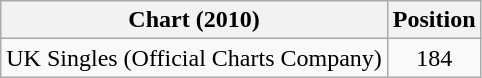<table class="wikitable">
<tr>
<th>Chart (2010)</th>
<th>Position</th>
</tr>
<tr>
<td>UK Singles (Official Charts Company)</td>
<td style="text-align:center;">184</td>
</tr>
</table>
